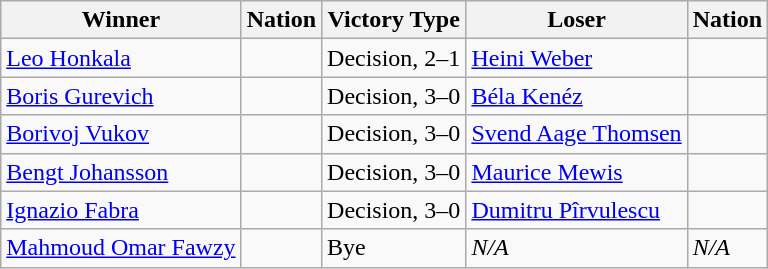<table class="wikitable sortable" style="text-align:left;">
<tr>
<th>Winner</th>
<th>Nation</th>
<th>Victory Type</th>
<th>Loser</th>
<th>Nation</th>
</tr>
<tr>
<td><a href='#'>Leo Honkala</a></td>
<td></td>
<td>Decision, 2–1</td>
<td><a href='#'>Heini Weber</a></td>
<td></td>
</tr>
<tr>
<td><a href='#'>Boris Gurevich</a></td>
<td></td>
<td>Decision, 3–0</td>
<td><a href='#'>Béla Kenéz</a></td>
<td></td>
</tr>
<tr>
<td><a href='#'>Borivoj Vukov</a></td>
<td></td>
<td>Decision, 3–0</td>
<td><a href='#'>Svend Aage Thomsen</a></td>
<td></td>
</tr>
<tr>
<td><a href='#'>Bengt Johansson</a></td>
<td></td>
<td>Decision, 3–0</td>
<td><a href='#'>Maurice Mewis</a></td>
<td></td>
</tr>
<tr>
<td><a href='#'>Ignazio Fabra</a></td>
<td></td>
<td>Decision, 3–0</td>
<td><a href='#'>Dumitru Pîrvulescu</a></td>
<td></td>
</tr>
<tr>
<td><a href='#'>Mahmoud Omar Fawzy</a></td>
<td></td>
<td>Bye</td>
<td><em>N/A</em></td>
<td><em>N/A</em></td>
</tr>
</table>
